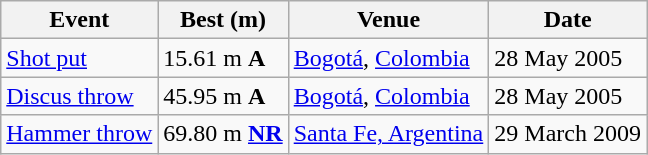<table class="wikitable">
<tr>
<th>Event</th>
<th>Best (m)</th>
<th>Venue</th>
<th>Date</th>
</tr>
<tr>
<td><a href='#'>Shot put</a></td>
<td>15.61 m <strong>A</strong></td>
<td><a href='#'>Bogotá</a>, <a href='#'>Colombia</a></td>
<td>28 May 2005</td>
</tr>
<tr>
<td><a href='#'>Discus throw</a></td>
<td>45.95 m <strong>A</strong></td>
<td><a href='#'>Bogotá</a>, <a href='#'>Colombia</a></td>
<td>28 May 2005</td>
</tr>
<tr>
<td><a href='#'>Hammer throw</a></td>
<td>69.80 m <strong><a href='#'>NR</a></strong></td>
<td><a href='#'>Santa Fe, Argentina</a></td>
<td>29 March 2009</td>
</tr>
</table>
